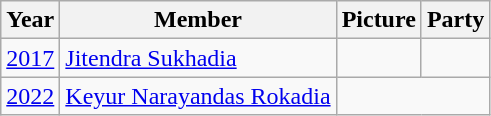<table class="wikitable sortable">
<tr>
<th>Year</th>
<th>Member</th>
<th>Picture</th>
<th colspan="2">Party</th>
</tr>
<tr>
<td><a href='#'>2017</a></td>
<td><a href='#'>Jitendra Sukhadia</a></td>
<td></td>
<td></td>
</tr>
<tr>
<td><a href='#'>2022</a></td>
<td><a href='#'>Keyur Narayandas Rokadia</a></td>
</tr>
</table>
